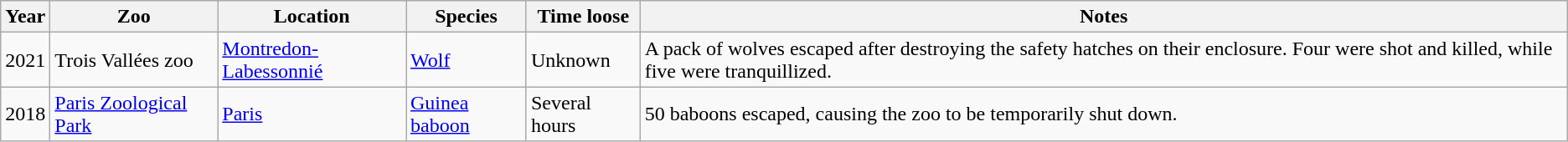<table class="wikitable sortable">
<tr>
<th data-sort-type="number">Year</th>
<th>Zoo</th>
<th>Location</th>
<th>Species</th>
<th>Time loose</th>
<th>Notes</th>
</tr>
<tr>
<td>2021</td>
<td>Trois Vallées zoo</td>
<td><a href='#'>Montredon-Labessonnié</a></td>
<td><a href='#'>Wolf</a></td>
<td>Unknown</td>
<td>A pack of wolves escaped after destroying the safety hatches on their enclosure. Four were shot and killed, while five were tranquillized.</td>
</tr>
<tr>
<td>2018</td>
<td><a href='#'>Paris Zoological Park</a></td>
<td><a href='#'>Paris</a></td>
<td><a href='#'>Guinea baboon</a></td>
<td>Several hours</td>
<td>50 baboons escaped, causing the zoo to be temporarily shut down.</td>
</tr>
</table>
